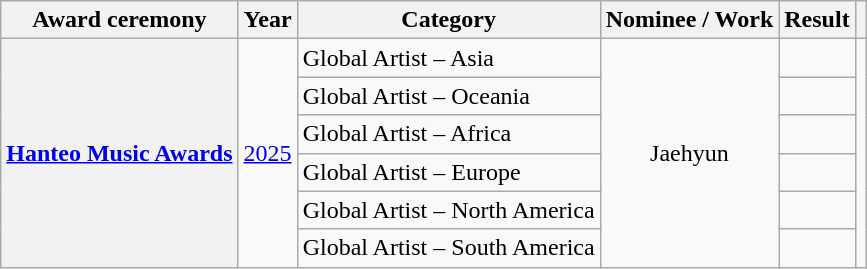<table class="wikitable plainrowheaders sortable">
<tr>
<th scope="col">Award ceremony</th>
<th scope="col">Year</th>
<th scope="col">Category</th>
<th scope="col">Nominee / Work</th>
<th scope="col">Result</th>
<th scope="col" class="unsortable"></th>
</tr>
<tr>
<th scope="row" rowspan="6"><a href='#'>Hanteo Music Awards</a></th>
<td style="text-align:center" rowspan="6"><a href='#'>2025</a></td>
<td>Global Artist – Asia</td>
<td style="text-align:center" rowspan="6">Jaehyun</td>
<td></td>
<td rowspan="6" style="text-align:center"></td>
</tr>
<tr>
<td>Global Artist – Oceania</td>
<td></td>
</tr>
<tr>
<td>Global Artist – Africa</td>
<td></td>
</tr>
<tr>
<td>Global Artist – Europe</td>
<td></td>
</tr>
<tr>
<td>Global Artist – North America</td>
<td></td>
</tr>
<tr>
<td>Global Artist – South America</td>
<td></td>
</tr>
</table>
